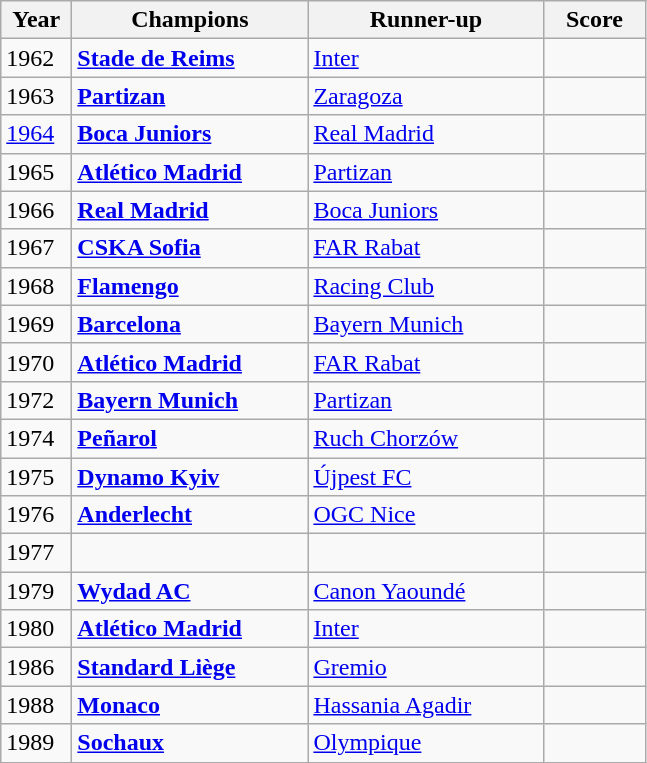<table class="wikitable sortable">
<tr>
<th width=40px>Year</th>
<th width=150px>Champions</th>
<th width=150px>Runner-up</th>
<th width=60px>Score</th>
</tr>
<tr>
<td>1962</td>
<td> <strong><a href='#'>Stade de Reims</a></strong></td>
<td> <a href='#'>Inter</a></td>
<td></td>
</tr>
<tr>
<td>1963</td>
<td> <strong><a href='#'>Partizan</a></strong></td>
<td> <a href='#'>Zaragoza</a></td>
<td></td>
</tr>
<tr>
<td><a href='#'>1964</a></td>
<td> <strong><a href='#'>Boca Juniors</a></strong></td>
<td> <a href='#'>Real Madrid</a></td>
<td></td>
</tr>
<tr>
<td>1965</td>
<td> <strong><a href='#'>Atlético Madrid</a></strong></td>
<td> <a href='#'>Partizan</a></td>
<td></td>
</tr>
<tr>
<td>1966</td>
<td> <strong><a href='#'>Real Madrid</a></strong></td>
<td> <a href='#'>Boca Juniors</a></td>
<td></td>
</tr>
<tr>
<td>1967</td>
<td> <strong><a href='#'>CSKA Sofia</a></strong></td>
<td> <a href='#'>FAR Rabat</a></td>
<td></td>
</tr>
<tr>
<td>1968</td>
<td> <strong><a href='#'>Flamengo</a></strong></td>
<td> <a href='#'>Racing Club</a></td>
<td></td>
</tr>
<tr>
<td>1969</td>
<td> <strong><a href='#'>Barcelona</a></strong></td>
<td> <a href='#'>Bayern Munich</a></td>
<td></td>
</tr>
<tr>
<td>1970</td>
<td> <strong><a href='#'>Atlético Madrid</a></strong></td>
<td> <a href='#'>FAR Rabat</a></td>
<td></td>
</tr>
<tr>
<td>1972</td>
<td> <strong><a href='#'>Bayern Munich</a></strong></td>
<td> <a href='#'>Partizan</a></td>
<td></td>
</tr>
<tr>
<td>1974</td>
<td> <strong><a href='#'>Peñarol</a></strong></td>
<td> <a href='#'>Ruch Chorzów</a></td>
<td></td>
</tr>
<tr>
<td>1975</td>
<td> <strong><a href='#'>Dynamo Kyiv</a></strong></td>
<td> <a href='#'>Újpest FC</a></td>
<td></td>
</tr>
<tr>
<td>1976</td>
<td> <strong><a href='#'>Anderlecht</a></strong></td>
<td> <a href='#'>OGC Nice</a></td>
<td></td>
</tr>
<tr>
<td>1977</td>
<td><strong></strong> </td>
<td> </td>
<td></td>
</tr>
<tr>
<td>1979</td>
<td> <strong><a href='#'>Wydad AC</a></strong></td>
<td> <a href='#'>Canon Yaoundé</a></td>
<td></td>
</tr>
<tr>
<td>1980</td>
<td> <strong><a href='#'>Atlético Madrid</a> </strong></td>
<td> <a href='#'>Inter</a></td>
<td></td>
</tr>
<tr>
<td>1986</td>
<td> <strong><a href='#'>Standard Liège</a></strong></td>
<td> <a href='#'>Gremio</a></td>
<td></td>
</tr>
<tr>
<td>1988</td>
<td> <strong><a href='#'>Monaco</a></strong></td>
<td> <a href='#'>Hassania Agadir</a></td>
<td></td>
</tr>
<tr>
<td>1989</td>
<td> <strong><a href='#'>Sochaux</a></strong></td>
<td> <a href='#'>Olympique</a></td>
<td></td>
</tr>
</table>
